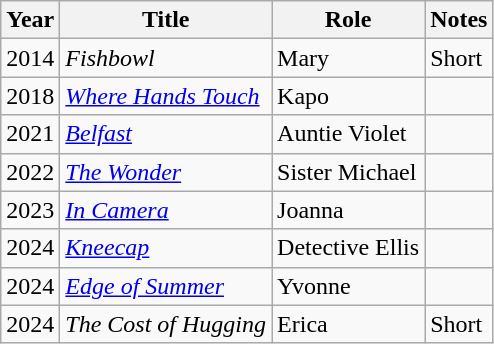<table class="wikitable sortable">
<tr>
<th>Year</th>
<th>Title</th>
<th>Role</th>
<th class="unsortable">Notes</th>
</tr>
<tr>
<td>2014</td>
<td><em>Fishbowl</em></td>
<td>Mary</td>
<td>Short</td>
</tr>
<tr>
<td>2018</td>
<td><em><a href='#'>Where Hands Touch</a></em></td>
<td>Kapo</td>
<td></td>
</tr>
<tr>
<td>2021</td>
<td><em><a href='#'>Belfast</a></em></td>
<td>Auntie Violet</td>
<td></td>
</tr>
<tr>
<td>2022</td>
<td><em><a href='#'>The Wonder</a></em></td>
<td>Sister Michael</td>
<td></td>
</tr>
<tr>
<td>2023</td>
<td><em><a href='#'>In Camera</a></em></td>
<td>Joanna</td>
<td></td>
</tr>
<tr>
<td>2024</td>
<td><em><a href='#'>Kneecap</a></em></td>
<td>Detective Ellis</td>
<td></td>
</tr>
<tr>
<td>2024</td>
<td><em><a href='#'>Edge of Summer</a></em></td>
<td>Yvonne</td>
<td></td>
</tr>
<tr>
<td>2024</td>
<td><em>The Cost of Hugging</em></td>
<td>Erica</td>
<td>Short</td>
</tr>
</table>
